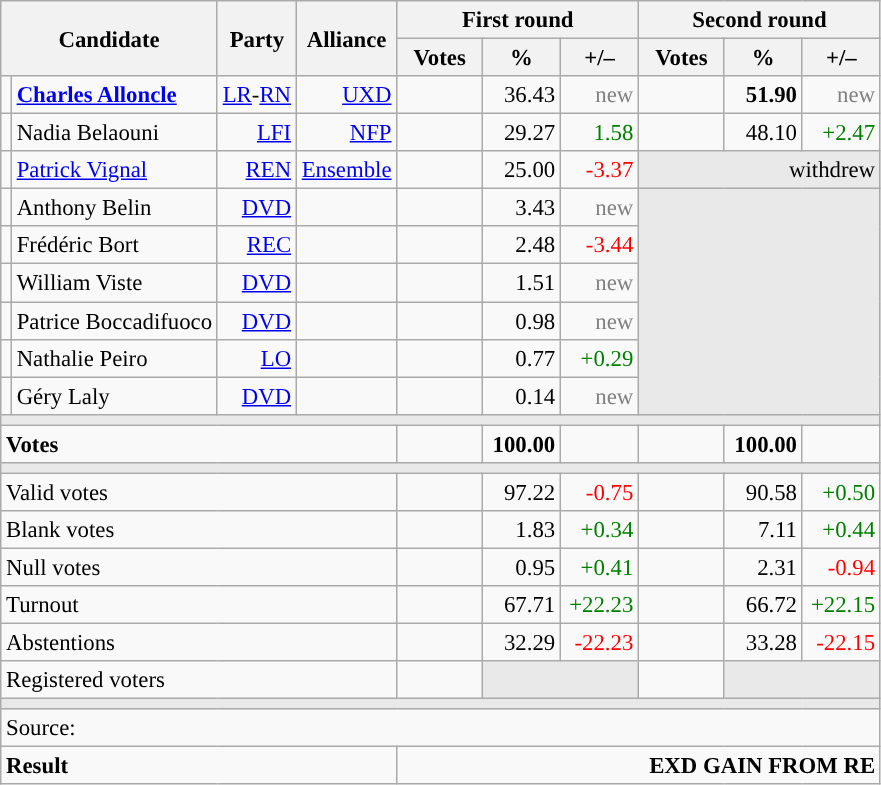<table class="wikitable" style="text-align:right;font-size:95%;">
<tr>
<th rowspan="2" colspan="2">Candidate</th>
<th colspan="1" rowspan="2">Party</th>
<th colspan="1" rowspan="2">Alliance</th>
<th colspan="3">First round</th>
<th colspan="3">Second round</th>
</tr>
<tr>
<th style="width:50px;">Votes</th>
<th style="width:45px;">%</th>
<th style="width:45px;">+/–</th>
<th style="width:50px;">Votes</th>
<th style="width:45px;">%</th>
<th style="width:45px;">+/–</th>
</tr>
<tr>
<td style="color:inherit;background:"></td>
<td style="text-align:left;"><strong><a href='#'>Charles Alloncle</a></strong></td>
<td><a href='#'>LR</a>-<a href='#'>RN</a></td>
<td><a href='#'>UXD</a></td>
<td></td>
<td>36.43</td>
<td style="color:grey;">new</td>
<td><strong></strong></td>
<td><strong>51.90</strong></td>
<td style="color:grey;">new</td>
</tr>
<tr>
<td style="color:inherit;background:"></td>
<td style="text-align:left;">Nadia Belaouni</td>
<td><a href='#'>LFI</a></td>
<td><a href='#'>NFP</a></td>
<td></td>
<td>29.27</td>
<td style="color:green;">1.58</td>
<td></td>
<td>48.10</td>
<td style="color:green;">+2.47</td>
</tr>
<tr>
<td style="color:inherit;background:"></td>
<td style="text-align:left;"><a href='#'>Patrick Vignal</a></td>
<td><a href='#'>REN</a></td>
<td><a href='#'>Ensemble</a></td>
<td></td>
<td>25.00</td>
<td style="color:red;">-3.37</td>
<td colspan="3" style="background:#E9E9E9;">withdrew</td>
</tr>
<tr>
<td style="color:inherit;background:"></td>
<td style="text-align:left;">Anthony Belin</td>
<td><a href='#'>DVD</a></td>
<td></td>
<td></td>
<td>3.43</td>
<td style="color:grey;">new</td>
<td colspan="3" rowspan="6" style="background:#E9E9E9;"></td>
</tr>
<tr>
<td style="color:inherit;background:"></td>
<td style="text-align:left;">Frédéric Bort</td>
<td><a href='#'>REC</a></td>
<td></td>
<td></td>
<td>2.48</td>
<td style="color:red;">-3.44</td>
</tr>
<tr>
<td style="color:inherit;background:"></td>
<td style="text-align:left;">William Viste</td>
<td><a href='#'>DVD</a></td>
<td></td>
<td></td>
<td>1.51</td>
<td style="color:grey;">new</td>
</tr>
<tr>
<td style="color:inherit;background:"></td>
<td style="text-align:left;">Patrice Boccadifuoco</td>
<td><a href='#'>DVD</a></td>
<td></td>
<td></td>
<td>0.98</td>
<td style="color:grey;">new</td>
</tr>
<tr>
<td style="color:inherit;background:"></td>
<td style="text-align:left;">Nathalie Peiro</td>
<td><a href='#'>LO</a></td>
<td></td>
<td></td>
<td>0.77</td>
<td style="color:green;">+0.29</td>
</tr>
<tr>
<td style="color:inherit;background:"></td>
<td style="text-align:left;">Géry Laly</td>
<td><a href='#'>DVD</a></td>
<td></td>
<td></td>
<td>0.14</td>
<td style="color:grey;">new</td>
</tr>
<tr>
<td colspan="10" style="background:#E9E9E9;"></td>
</tr>
<tr style="font-weight:bold;">
<td colspan="4" style="text-align:left;">Votes</td>
<td></td>
<td>100.00</td>
<td></td>
<td></td>
<td>100.00</td>
<td></td>
</tr>
<tr>
<td colspan="10" style="background:#E9E9E9;"></td>
</tr>
<tr>
<td colspan="4" style="text-align:left;">Valid votes</td>
<td></td>
<td>97.22</td>
<td style="color:red;">-0.75</td>
<td></td>
<td>90.58</td>
<td style="color:green;">+0.50</td>
</tr>
<tr>
<td colspan="4" style="text-align:left;">Blank votes</td>
<td></td>
<td>1.83</td>
<td style="color:green;">+0.34</td>
<td></td>
<td>7.11</td>
<td style="color:green;">+0.44</td>
</tr>
<tr>
<td colspan="4" style="text-align:left;">Null votes</td>
<td></td>
<td>0.95</td>
<td style="color:green;">+0.41</td>
<td></td>
<td>2.31</td>
<td style="color:red;">-0.94</td>
</tr>
<tr>
<td colspan="4" style="text-align:left;">Turnout</td>
<td></td>
<td>67.71</td>
<td style="color:green;">+22.23</td>
<td></td>
<td>66.72</td>
<td style="color:green;">+22.15</td>
</tr>
<tr>
<td colspan="4" style="text-align:left;">Abstentions</td>
<td></td>
<td>32.29</td>
<td style="color:red;">-22.23</td>
<td></td>
<td>33.28</td>
<td style="color:red;">-22.15</td>
</tr>
<tr>
<td colspan="4" style="text-align:left;">Registered voters</td>
<td></td>
<td colspan="2" style="background:#E9E9E9;"></td>
<td></td>
<td colspan="2" style="background:#E9E9E9;"></td>
</tr>
<tr>
<td colspan="10" style="background:#E9E9E9;"></td>
</tr>
<tr>
<td colspan="10" style="text-align:left;">Source: </td>
</tr>
<tr style="font-weight:bold">
<td colspan="4" style="text-align:left;">Result</td>
<td colspan="6" style="background-color:">EXD GAIN FROM RE</td>
</tr>
</table>
